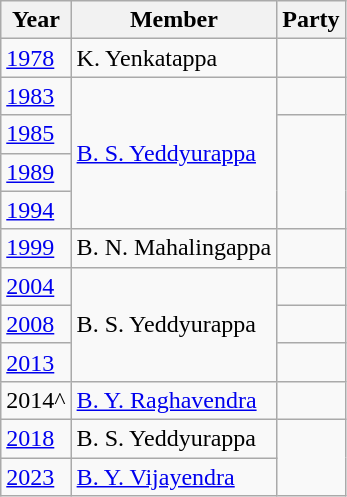<table class="wikitable sortable">
<tr>
<th>Year</th>
<th>Member</th>
<th colspan="2">Party</th>
</tr>
<tr>
<td><a href='#'>1978</a></td>
<td>K. Yenkatappa</td>
<td></td>
</tr>
<tr>
<td><a href='#'>1983</a></td>
<td rowspan="4"><a href='#'>B. S. Yeddyurappa</a></td>
<td></td>
</tr>
<tr>
<td><a href='#'>1985</a></td>
</tr>
<tr>
<td><a href='#'>1989</a></td>
</tr>
<tr>
<td><a href='#'>1994</a></td>
</tr>
<tr>
<td><a href='#'>1999</a></td>
<td>B. N. Mahalingappa</td>
<td></td>
</tr>
<tr>
<td><a href='#'>2004</a></td>
<td rowspan="3">B. S. Yeddyurappa</td>
<td></td>
</tr>
<tr>
<td><a href='#'>2008</a></td>
</tr>
<tr>
<td><a href='#'>2013</a></td>
<td></td>
</tr>
<tr>
<td>2014^</td>
<td><a href='#'>B. Y. Raghavendra</a></td>
<td></td>
</tr>
<tr>
<td><a href='#'>2018</a></td>
<td>B. S. Yeddyurappa</td>
</tr>
<tr>
<td><a href='#'>2023</a></td>
<td><a href='#'>B. Y. Vijayendra</a></td>
</tr>
</table>
